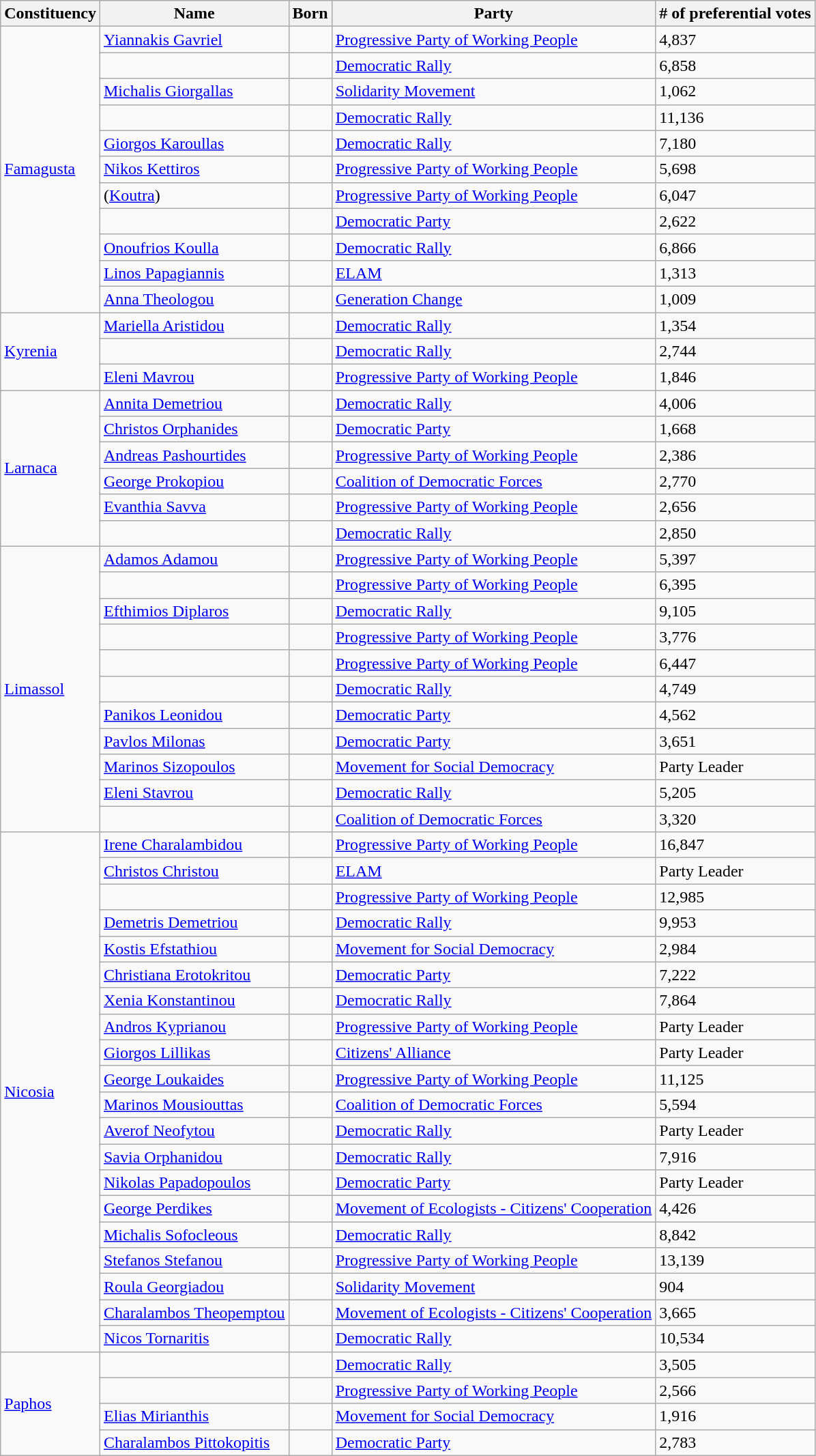<table class="sortable wikitable">
<tr>
<th>Constituency</th>
<th>Name</th>
<th>Born</th>
<th>Party</th>
<th># of preferential votes</th>
</tr>
<tr>
<td rowspan="11"><a href='#'>Famagusta</a></td>
<td><a href='#'>Yiannakis Gavriel</a></td>
<td></td>
<td> <a href='#'>Progressive Party of Working People</a></td>
<td>4,837</td>
</tr>
<tr>
<td></td>
<td></td>
<td> <a href='#'>Democratic Rally</a></td>
<td>6,858</td>
</tr>
<tr>
<td><a href='#'>Michalis Giorgallas</a></td>
<td></td>
<td> <a href='#'>Solidarity Movement</a></td>
<td>1,062</td>
</tr>
<tr>
<td></td>
<td></td>
<td> <a href='#'>Democratic Rally</a></td>
<td>11,136</td>
</tr>
<tr>
<td><a href='#'>Giorgos Karoullas</a></td>
<td></td>
<td> <a href='#'>Democratic Rally</a></td>
<td>7,180</td>
</tr>
<tr>
<td><a href='#'>Nikos Kettiros</a></td>
<td></td>
<td> <a href='#'>Progressive Party of Working People</a></td>
<td>5,698</td>
</tr>
<tr>
<td> (<a href='#'>Koutra</a>)</td>
<td></td>
<td> <a href='#'>Progressive Party of Working People</a></td>
<td>6,047</td>
</tr>
<tr>
<td></td>
<td></td>
<td> <a href='#'>Democratic Party</a></td>
<td>2,622</td>
</tr>
<tr>
<td><a href='#'>Onoufrios Koulla</a></td>
<td></td>
<td> <a href='#'>Democratic Rally</a></td>
<td>6,866</td>
</tr>
<tr>
<td><a href='#'>Linos Papagiannis</a></td>
<td></td>
<td> <a href='#'>ELAM</a></td>
<td>1,313</td>
</tr>
<tr>
<td><a href='#'>Anna Theologou</a></td>
<td></td>
<td> <a href='#'>Generation Change</a></td>
<td>1,009</td>
</tr>
<tr>
<td rowspan="3"><a href='#'>Kyrenia</a></td>
<td><a href='#'>Mariella Aristidou</a></td>
<td></td>
<td> <a href='#'>Democratic Rally</a></td>
<td>1,354</td>
</tr>
<tr>
<td></td>
<td></td>
<td> <a href='#'>Democratic Rally</a></td>
<td>2,744</td>
</tr>
<tr>
<td><a href='#'>Eleni Mavrou</a></td>
<td></td>
<td> <a href='#'>Progressive Party of Working People</a></td>
<td>1,846</td>
</tr>
<tr>
<td rowspan="6"><a href='#'>Larnaca</a></td>
<td><a href='#'>Annita Demetriou</a></td>
<td></td>
<td> <a href='#'>Democratic Rally</a></td>
<td>4,006</td>
</tr>
<tr>
<td><a href='#'>Christos Orphanides</a></td>
<td></td>
<td> <a href='#'>Democratic Party</a></td>
<td>1,668</td>
</tr>
<tr>
<td><a href='#'>Andreas Pashourtides</a></td>
<td></td>
<td> <a href='#'>Progressive Party of Working People</a></td>
<td>2,386</td>
</tr>
<tr>
<td><a href='#'>George Prokopiou</a></td>
<td></td>
<td> <a href='#'>Coalition of Democratic Forces</a></td>
<td>2,770</td>
</tr>
<tr>
<td><a href='#'>Evanthia Savva</a></td>
<td></td>
<td> <a href='#'>Progressive Party of Working People</a></td>
<td>2,656</td>
</tr>
<tr>
<td></td>
<td></td>
<td> <a href='#'>Democratic Rally</a></td>
<td>2,850</td>
</tr>
<tr>
<td rowspan="11"><a href='#'>Limassol</a></td>
<td><a href='#'>Adamos Adamou</a></td>
<td></td>
<td> <a href='#'>Progressive Party of Working People</a></td>
<td>5,397</td>
</tr>
<tr>
<td></td>
<td></td>
<td> <a href='#'>Progressive Party of Working People</a></td>
<td>6,395</td>
</tr>
<tr>
<td><a href='#'>Efthimios Diplaros</a></td>
<td></td>
<td> <a href='#'>Democratic Rally</a></td>
<td>9,105</td>
</tr>
<tr>
<td></td>
<td></td>
<td> <a href='#'>Progressive Party of Working People</a></td>
<td>3,776</td>
</tr>
<tr>
<td></td>
<td></td>
<td> <a href='#'>Progressive Party of Working People</a></td>
<td>6,447</td>
</tr>
<tr>
<td></td>
<td></td>
<td> <a href='#'>Democratic Rally</a></td>
<td>4,749</td>
</tr>
<tr>
<td><a href='#'>Panikos Leonidou</a></td>
<td></td>
<td> <a href='#'>Democratic Party</a></td>
<td>4,562</td>
</tr>
<tr>
<td><a href='#'>Pavlos Milonas</a></td>
<td></td>
<td> <a href='#'>Democratic Party</a></td>
<td>3,651</td>
</tr>
<tr>
<td><a href='#'>Marinos Sizopoulos</a></td>
<td></td>
<td> <a href='#'>Movement for Social Democracy</a></td>
<td>Party Leader</td>
</tr>
<tr>
<td><a href='#'>Eleni Stavrou</a></td>
<td></td>
<td> <a href='#'>Democratic Rally</a></td>
<td>5,205</td>
</tr>
<tr>
<td></td>
<td></td>
<td> <a href='#'>Coalition of Democratic Forces</a></td>
<td>3,320</td>
</tr>
<tr>
<td rowspan="20"><a href='#'>Nicosia</a></td>
<td><a href='#'>Irene Charalambidou</a></td>
<td></td>
<td> <a href='#'>Progressive Party of Working People</a></td>
<td>16,847</td>
</tr>
<tr>
<td><a href='#'>Christos Christou</a></td>
<td></td>
<td> <a href='#'>ELAM</a></td>
<td>Party Leader</td>
</tr>
<tr>
<td></td>
<td></td>
<td> <a href='#'>Progressive Party of Working People</a></td>
<td>12,985</td>
</tr>
<tr>
<td><a href='#'>Demetris Demetriou</a></td>
<td></td>
<td> <a href='#'>Democratic Rally</a></td>
<td>9,953</td>
</tr>
<tr>
<td><a href='#'>Kostis Efstathiou</a></td>
<td></td>
<td> <a href='#'>Movement for Social Democracy</a></td>
<td>2,984</td>
</tr>
<tr>
<td><a href='#'>Christiana Erotokritou</a></td>
<td></td>
<td> <a href='#'>Democratic Party</a></td>
<td>7,222</td>
</tr>
<tr>
<td><a href='#'>Xenia Konstantinou</a></td>
<td></td>
<td> <a href='#'>Democratic Rally</a></td>
<td>7,864</td>
</tr>
<tr>
<td><a href='#'>Andros Kyprianou</a></td>
<td></td>
<td> <a href='#'>Progressive Party of Working People</a></td>
<td>Party Leader</td>
</tr>
<tr>
<td><a href='#'>Giorgos Lillikas</a></td>
<td></td>
<td> <a href='#'>Citizens' Alliance</a></td>
<td>Party Leader</td>
</tr>
<tr>
<td><a href='#'>George Loukaides</a></td>
<td></td>
<td> <a href='#'>Progressive Party of Working People</a></td>
<td>11,125</td>
</tr>
<tr>
<td><a href='#'>Marinos Mousiouttas</a></td>
<td></td>
<td> <a href='#'>Coalition of Democratic Forces</a></td>
<td>5,594</td>
</tr>
<tr>
<td><a href='#'>Averof Neofytou</a></td>
<td></td>
<td> <a href='#'>Democratic Rally</a></td>
<td>Party Leader</td>
</tr>
<tr>
<td><a href='#'>Savia Orphanidou</a></td>
<td></td>
<td> <a href='#'>Democratic Rally</a></td>
<td>7,916</td>
</tr>
<tr>
<td><a href='#'>Nikolas Papadopoulos</a></td>
<td></td>
<td> <a href='#'>Democratic Party</a></td>
<td>Party Leader</td>
</tr>
<tr>
<td><a href='#'>George Perdikes</a></td>
<td></td>
<td> <a href='#'>Movement of Ecologists - Citizens' Cooperation</a></td>
<td>4,426</td>
</tr>
<tr>
<td><a href='#'>Michalis Sofocleous</a></td>
<td></td>
<td> <a href='#'>Democratic Rally</a></td>
<td>8,842</td>
</tr>
<tr>
<td><a href='#'>Stefanos Stefanou</a></td>
<td></td>
<td> <a href='#'>Progressive Party of Working People</a></td>
<td>13,139</td>
</tr>
<tr>
<td><a href='#'>Roula Georgiadou</a></td>
<td></td>
<td> <a href='#'>Solidarity Movement</a></td>
<td>904</td>
</tr>
<tr>
<td><a href='#'>Charalambos Theopemptou</a></td>
<td></td>
<td> <a href='#'>Movement of Ecologists - Citizens' Cooperation</a></td>
<td>3,665</td>
</tr>
<tr>
<td><a href='#'>Nicos Tornaritis</a></td>
<td></td>
<td> <a href='#'>Democratic Rally</a></td>
<td>10,534</td>
</tr>
<tr>
<td rowspan="4"><a href='#'>Paphos</a></td>
<td></td>
<td></td>
<td> <a href='#'>Democratic Rally</a></td>
<td>3,505</td>
</tr>
<tr>
<td></td>
<td></td>
<td> <a href='#'>Progressive Party of Working People</a></td>
<td>2,566</td>
</tr>
<tr>
<td><a href='#'>Elias Mirianthis</a></td>
<td></td>
<td> <a href='#'>Movement for Social Democracy</a></td>
<td>1,916</td>
</tr>
<tr>
<td><a href='#'>Charalambos Pittokopitis</a></td>
<td></td>
<td> <a href='#'>Democratic Party</a></td>
<td>2,783</td>
</tr>
</table>
